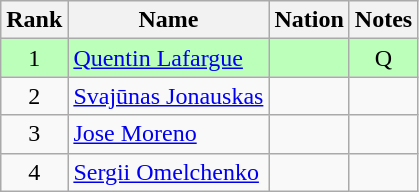<table class="wikitable sortable" style="text-align:center">
<tr>
<th>Rank</th>
<th>Name</th>
<th>Nation</th>
<th>Notes</th>
</tr>
<tr bgcolor=bbffbb>
<td>1</td>
<td align=left><a href='#'>Quentin Lafargue</a></td>
<td align=left></td>
<td>Q</td>
</tr>
<tr>
<td>2</td>
<td align=left><a href='#'>Svajūnas Jonauskas</a></td>
<td align=left></td>
<td></td>
</tr>
<tr>
<td>3</td>
<td align=left><a href='#'>Jose Moreno</a></td>
<td align=left></td>
<td></td>
</tr>
<tr>
<td>4</td>
<td align=left><a href='#'>Sergii Omelchenko</a></td>
<td align=left></td>
<td></td>
</tr>
</table>
